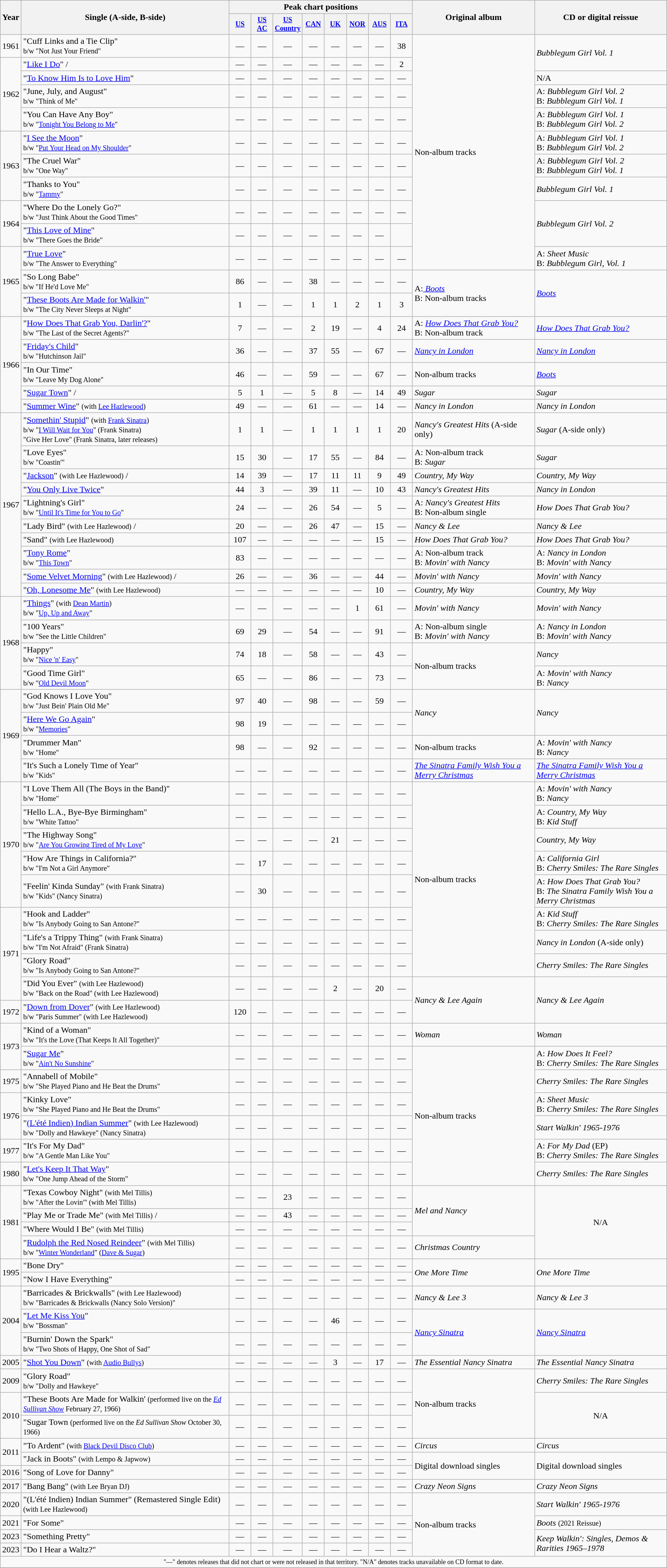<table class=wikitable style=text-align:center;>
<tr>
<th rowspan=2>Year</th>
<th rowspan=2>Single (A-side, B-side)</th>
<th colspan=8>Peak chart positions</th>
<th rowspan=2>Original album</th>
<th rowspan=2>CD or digital reissue</th>
</tr>
<tr style=font-size:smaller;>
<th width=35><a href='#'>US</a><br></th>
<th width=35><a href='#'>US<br>AC</a><br></th>
<th width=35><a href='#'>US Country</a><br></th>
<th width=35><a href='#'>CAN</a><br></th>
<th width=35><a href='#'>UK</a><br></th>
<th width=35><a href='#'>NOR</a><br></th>
<th width=35><a href='#'>AUS</a><br></th>
<th width=35><a href='#'>ITA</a><br></th>
</tr>
<tr>
<td>1961</td>
<td align=left>"Cuff Links and a Tie Clip"<br><small>b/w "Not Just Your Friend"</small></td>
<td>—</td>
<td>—</td>
<td>—</td>
<td>—</td>
<td>—</td>
<td>—</td>
<td>—</td>
<td>38</td>
<td align=left rowspan="11">Non-album tracks</td>
<td align=left rowspan=2><em>Bubblegum Girl Vol. 1</em></td>
</tr>
<tr>
<td rowspan=4>1962</td>
<td align=left>"<a href='#'>Like I Do</a>" /</td>
<td>—</td>
<td>—</td>
<td>—</td>
<td>—</td>
<td>—</td>
<td>—</td>
<td>—</td>
<td>2</td>
</tr>
<tr>
<td align=left>"<a href='#'>To Know Him Is to Love Him</a>"</td>
<td>—</td>
<td>—</td>
<td>—</td>
<td>—</td>
<td>—</td>
<td>—</td>
<td>—</td>
<td>—</td>
<td align=left>N/A</td>
</tr>
<tr>
<td align=left>"June, July, and August"<br><small>b/w "Think of Me"</small></td>
<td>—</td>
<td>—</td>
<td>—</td>
<td>—</td>
<td>—</td>
<td>—</td>
<td>—</td>
<td>—</td>
<td align=left>A: <em>Bubblegum Girl Vol. 2</em><br>B: <em>Bubblegum Girl Vol. 1</em></td>
</tr>
<tr>
<td align=left>"You Can Have Any Boy"<br><small>b/w "<a href='#'>Tonight You Belong to Me</a>"</small></td>
<td>—</td>
<td>—</td>
<td>—</td>
<td>—</td>
<td>—</td>
<td>—</td>
<td>—</td>
<td>—</td>
<td align=left>A: <em>Bubblegum Girl Vol. 1</em><br>B: <em>Bubblegum Girl Vol. 2</em></td>
</tr>
<tr>
<td rowspan=3>1963</td>
<td align=left>"<a href='#'>I See the Moon</a>"<br><small>b/w "<a href='#'>Put Your Head on My Shoulder</a>"</small></td>
<td>—</td>
<td>—</td>
<td>—</td>
<td>—</td>
<td>—</td>
<td>—</td>
<td>—</td>
<td>—</td>
<td align=left>A: <em>Bubblegum Girl Vol. 1</em><br>B: <em>Bubblegum Girl Vol. 2</em></td>
</tr>
<tr>
<td align=left>"The Cruel War"<br><small>b/w "One Way"</small></td>
<td>—</td>
<td>—</td>
<td>—</td>
<td>—</td>
<td>—</td>
<td>—</td>
<td>—</td>
<td>—</td>
<td align=left>A: <em>Bubblegum Girl Vol. 2</em><br>B: <em>Bubblegum Girl Vol. 1</em></td>
</tr>
<tr>
<td align=left>"Thanks to You"<br><small>b/w "<a href='#'>Tammy</a>"</small></td>
<td>—</td>
<td>—</td>
<td>—</td>
<td>—</td>
<td>—</td>
<td>—</td>
<td>—</td>
<td>—</td>
<td align=left><em>Bubblegum Girl Vol. 1</em></td>
</tr>
<tr>
<td rowspan=2>1964</td>
<td align=left>"Where Do the Lonely Go?"<br><small>b/w "Just Think About the Good Times"</small></td>
<td>—</td>
<td>—</td>
<td>—</td>
<td>—</td>
<td>—</td>
<td>—</td>
<td>—</td>
<td>—</td>
<td align=left rowspan="2"><em>Bubblegum Girl Vol. 2</em></td>
</tr>
<tr>
<td align=left>"<a href='#'>This Love of Mine</a>"<br><small>b/w "There Goes the Bride"</small></td>
<td>—</td>
<td>—</td>
<td>—</td>
<td>—</td>
<td>—</td>
<td>—</td>
<td>—</td>
</tr>
<tr>
<td rowspan=3>1965</td>
<td align=left>"<a href='#'>True Love</a>"<br><small>b/w "The Answer to Everything"</small></td>
<td>—</td>
<td>—</td>
<td>—</td>
<td>—</td>
<td>—</td>
<td>—</td>
<td>—</td>
<td>—</td>
<td align=left>A: <em>Sheet Music</em><br>B: <em>Bubblegum Girl, Vol. 1</em></td>
</tr>
<tr>
<td align=left>"So Long Babe"<br><small>b/w "If He'd Love Me"</small></td>
<td>86</td>
<td>—</td>
<td>—</td>
<td>38</td>
<td>—</td>
<td>—</td>
<td>—</td>
<td>—</td>
<td align=left rowspan=2>A:<a href='#'> <em>Boots</em></a><br>B: Non-album tracks</td>
<td align=left rowspan=2><a href='#'> <em>Boots</em></a></td>
</tr>
<tr>
<td align=left>"<a href='#'>These Boots Are Made for Walkin'</a>"<br><small>b/w "The City Never Sleeps at Night"</small></td>
<td>1</td>
<td>—</td>
<td>—</td>
<td>1</td>
<td>1</td>
<td>2</td>
<td>1</td>
<td>3</td>
</tr>
<tr>
<td rowspan=5>1966</td>
<td align=left>"<a href='#'>How Does That Grab You, Darlin'?</a>"<br><small>b/w "The Last of the Secret Agents?"</small></td>
<td>7</td>
<td>—</td>
<td>—</td>
<td>2</td>
<td>19</td>
<td>—</td>
<td>4</td>
<td>24</td>
<td align=left>A: <em><a href='#'>How Does That Grab You?</a></em><br>B: Non-album track</td>
<td align=left><em><a href='#'>How Does That Grab You?</a></em></td>
</tr>
<tr>
<td align=left>"<a href='#'>Friday's Child</a>"<br><small>b/w "Hutchinson Jail"</small></td>
<td>36</td>
<td>—</td>
<td>—</td>
<td>37</td>
<td>55</td>
<td>—</td>
<td>67</td>
<td>—</td>
<td align=left><em><a href='#'>Nancy in London</a></em></td>
<td align=left><em><a href='#'>Nancy in London</a></em></td>
</tr>
<tr>
<td align=left>"In Our Time"<br><small>b/w "Leave My Dog Alone"</small></td>
<td>46</td>
<td>—</td>
<td>—</td>
<td>59</td>
<td>—</td>
<td>—</td>
<td>67</td>
<td>—</td>
<td align=left>Non-album tracks</td>
<td align=left><a href='#'> <em>Boots</em></a></td>
</tr>
<tr>
<td align=left>"<a href='#'>Sugar Town</a>" /</td>
<td>5</td>
<td>1</td>
<td>—</td>
<td>5</td>
<td>8</td>
<td>—</td>
<td>14</td>
<td>49</td>
<td align=left><em>Sugar</em></td>
<td align=left><em>Sugar</em></td>
</tr>
<tr>
<td align=left>"<a href='#'>Summer Wine</a>" <small>(with <a href='#'>Lee Hazlewood</a>)</small></td>
<td>49</td>
<td>—</td>
<td>—</td>
<td>61</td>
<td>—</td>
<td>—</td>
<td>14</td>
<td>—</td>
<td align=left><em>Nancy in London</em></td>
<td align=left><em>Nancy in London</em></td>
</tr>
<tr>
<td rowspan=10>1967</td>
<td align=left>"<a href='#'>Somethin' Stupid</a>" <small>(with <a href='#'>Frank Sinatra</a>)</small><br><small>b/w "<a href='#'>I Will Wait for You</a>" (Frank Sinatra)<br>"Give Her Love" (Frank Sinatra, later releases)</small></td>
<td>1</td>
<td>1</td>
<td>—</td>
<td>1</td>
<td>1</td>
<td>1</td>
<td>1</td>
<td>20</td>
<td align=left><em>Nancy's Greatest Hits</em> (A-side only)</td>
<td align=left><em>Sugar</em> (A-side only)</td>
</tr>
<tr>
<td align=left>"Love Eyes"<br><small>b/w "Coastin'"</small></td>
<td>15</td>
<td>30</td>
<td>—</td>
<td>17</td>
<td>55</td>
<td>—</td>
<td>84</td>
<td>—</td>
<td align=left>A: Non-album track<br>B: <em>Sugar</em></td>
<td align=left><em>Sugar</em></td>
</tr>
<tr>
<td align=left>"<a href='#'>Jackson</a>" <small>(with Lee Hazlewood)</small> /</td>
<td>14</td>
<td>39</td>
<td>—</td>
<td>17</td>
<td>11</td>
<td>11</td>
<td>9</td>
<td>49</td>
<td align=left><em>Country, My Way</em></td>
<td align=left><em>Country, My Way</em></td>
</tr>
<tr>
<td align=left>"<a href='#'>You Only Live Twice</a>"</td>
<td>44</td>
<td>3</td>
<td>—</td>
<td>39</td>
<td>11</td>
<td>—</td>
<td>10</td>
<td>43</td>
<td align=left><em>Nancy's Greatest Hits</em></td>
<td align=left><em>Nancy in London</em></td>
</tr>
<tr>
<td align=left>"Lightning's Girl"<br><small>b/w "<a href='#'>Until It's Time for You to Go</a>"</small></td>
<td>24</td>
<td>—</td>
<td>—</td>
<td>26</td>
<td>54</td>
<td>—</td>
<td>5</td>
<td>—</td>
<td align=left>A: <em>Nancy's Greatest Hits</em><br>B: Non-album single</td>
<td align=left><em>How Does That Grab You?</em></td>
</tr>
<tr>
<td align=left>"Lady Bird" <small>(with Lee Hazlewood)</small> /</td>
<td>20</td>
<td>—</td>
<td>—</td>
<td>26</td>
<td>47</td>
<td>—</td>
<td>15</td>
<td>—</td>
<td align=left><em>Nancy & Lee</em></td>
<td align=left><em>Nancy & Lee</em></td>
</tr>
<tr>
<td align=left>"Sand" <small>(with Lee Hazlewood)</small></td>
<td>107</td>
<td>—</td>
<td>—</td>
<td>—</td>
<td>—</td>
<td>—</td>
<td>15</td>
<td>—</td>
<td align=left><em>How Does That Grab You?</em></td>
<td align=left><em>How Does That Grab You?</em></td>
</tr>
<tr>
<td align=left>"<a href='#'>Tony Rome</a>"<br><small>b/w "<a href='#'>This Town</a>"</small></td>
<td>83</td>
<td>—</td>
<td>—</td>
<td>—</td>
<td>—</td>
<td>—</td>
<td>—</td>
<td>—</td>
<td align=left>A: Non-album track<br>B: <em>Movin' with Nancy</em></td>
<td align=left>A: <em>Nancy in London</em><br>B: <em>Movin' with Nancy</em></td>
</tr>
<tr>
<td align=left>"<a href='#'>Some Velvet Morning</a>" <small>(with Lee Hazlewood)</small> /</td>
<td>26</td>
<td>—</td>
<td>—</td>
<td>36</td>
<td>—</td>
<td>—</td>
<td>44</td>
<td>—</td>
<td align=left><em>Movin' with Nancy</em></td>
<td align=left><em>Movin' with Nancy</em></td>
</tr>
<tr>
<td align=left>"<a href='#'>Oh, Lonesome Me</a>" <small>(with Lee Hazlewood)</small></td>
<td>—</td>
<td>—</td>
<td>—</td>
<td>—</td>
<td>—</td>
<td>—</td>
<td>10</td>
<td>—</td>
<td align=left><em>Country, My Way</em></td>
<td align=left><em>Country, My Way</em></td>
</tr>
<tr>
<td rowspan=4>1968</td>
<td align=left>"<a href='#'>Things</a>" <small>(with <a href='#'>Dean Martin</a>)</small><br><small>b/w "<a href='#'>Up, Up and Away</a>"</small></td>
<td>—</td>
<td>—</td>
<td>—</td>
<td>—</td>
<td>—</td>
<td>1</td>
<td>61</td>
<td>—</td>
<td align=left><em>Movin' with Nancy</em></td>
<td align=left><em>Movin' with Nancy</em></td>
</tr>
<tr>
<td align=left>"100 Years"<br><small>b/w "See the Little Children"</small></td>
<td>69</td>
<td>29</td>
<td>—</td>
<td>54</td>
<td>—</td>
<td>—</td>
<td>91</td>
<td>—</td>
<td align=left>A: Non-album single<br>B: <em>Movin' with Nancy</em></td>
<td align=left>A: <em>Nancy in London</em><br>B: <em>Movin' with Nancy</em></td>
</tr>
<tr>
<td align=left>"Happy"<br><small>b/w "<a href='#'>Nice 'n' Easy</a>"</small></td>
<td>74</td>
<td>18</td>
<td>—</td>
<td>58</td>
<td>—</td>
<td>—</td>
<td>43</td>
<td>—</td>
<td align=left rowspan="2">Non-album tracks</td>
<td align=left><em>Nancy</em></td>
</tr>
<tr>
<td align=left>"Good Time Girl"<br><small>b/w "<a href='#'>Old Devil Moon</a>"</small></td>
<td>65</td>
<td>—</td>
<td>—</td>
<td>86</td>
<td>—</td>
<td>—</td>
<td>73</td>
<td>—</td>
<td align=left>A: <em>Movin' with Nancy</em><br>B: <em>Nancy</em></td>
</tr>
<tr>
<td rowspan=4>1969</td>
<td align=left>"God Knows I Love You"<br><small>b/w "Just Bein' Plain Old Me"</small></td>
<td>97</td>
<td>40</td>
<td>—</td>
<td>98</td>
<td>—</td>
<td>—</td>
<td>59</td>
<td>—</td>
<td align=left rowspan=2><em>Nancy</em></td>
<td align=left rowspan=2><em>Nancy</em></td>
</tr>
<tr>
<td align=left>"<a href='#'>Here We Go Again</a>"<br><small>b/w "<a href='#'>Memories</a>"</small></td>
<td>98</td>
<td>19</td>
<td>—</td>
<td>—</td>
<td>—</td>
<td>—</td>
<td>—</td>
<td>—</td>
</tr>
<tr>
<td align=left>"Drummer Man"<br><small>b/w "Home"</small></td>
<td>98</td>
<td>—</td>
<td>—</td>
<td>92</td>
<td>—</td>
<td>—</td>
<td>—</td>
<td>—</td>
<td align=left>Non-album tracks</td>
<td align=left>A: <em>Movin' with Nancy</em><br>B: <em>Nancy</em></td>
</tr>
<tr>
<td align=left>"It's Such a Lonely Time of Year"<br><small>b/w "Kids"</small></td>
<td>—</td>
<td>—</td>
<td>—</td>
<td>—</td>
<td>—</td>
<td>—</td>
<td>—</td>
<td>—</td>
<td align=left><em><a href='#'>The Sinatra Family Wish You a Merry Christmas</a></em></td>
<td align=left><em><a href='#'>The Sinatra Family Wish You a Merry Christmas</a></em></td>
</tr>
<tr>
<td rowspan=5>1970</td>
<td align=left>"I Love Them All (The Boys in the Band)"<br><small>b/w "Home"</small></td>
<td>—</td>
<td>—</td>
<td>—</td>
<td>—</td>
<td>—</td>
<td>—</td>
<td>—</td>
<td>—</td>
<td align=left rowspan="8">Non-album tracks</td>
<td align=left>A: <em>Movin' with Nancy</em><br>B: <em>Nancy</em></td>
</tr>
<tr>
<td align=left>"Hello L.A., Bye-Bye Birmingham"<br><small>b/w "White Tattoo"</small></td>
<td>—</td>
<td>—</td>
<td>—</td>
<td>—</td>
<td>—</td>
<td>—</td>
<td>—</td>
<td>—</td>
<td align=left>A: <em>Country, My Way</em><br>B: <em>Kid Stuff</em></td>
</tr>
<tr>
<td align=left>"The Highway Song"<br><small>b/w "<a href='#'>Are You Growing Tired of My Love</a>"</small></td>
<td>—</td>
<td>—</td>
<td>—</td>
<td>—</td>
<td>21</td>
<td>—</td>
<td>—</td>
<td>—</td>
<td align=left><em>Country, My Way</em></td>
</tr>
<tr>
<td align=left>"How Are Things in California?"<br><small>b/w "I'm Not a Girl Anymore"</small></td>
<td>—</td>
<td>17</td>
<td>—</td>
<td>—</td>
<td>—</td>
<td>—</td>
<td>—</td>
<td>—</td>
<td align=left>A: <em>California Girl</em><br>B: <em>Cherry Smiles: The Rare Singles</em></td>
</tr>
<tr>
<td align=left>"Feelin' Kinda Sunday" <small>(with Frank Sinatra)</small><br><small>b/w "Kids" (Nancy Sinatra)</small></td>
<td>—</td>
<td>30</td>
<td>—</td>
<td>—</td>
<td>—</td>
<td>—</td>
<td>—</td>
<td>—</td>
<td align=left>A: <em>How Does That Grab You?</em><br>B: <em>The Sinatra Family Wish You a Merry Christmas</em></td>
</tr>
<tr>
<td rowspan=4>1971</td>
<td align=left>"Hook and Ladder"<br><small>b/w "Is Anybody Going to San Antone?"</small></td>
<td>—</td>
<td>—</td>
<td>—</td>
<td>—</td>
<td>—</td>
<td>—</td>
<td>—</td>
<td>—</td>
<td align=left>A: <em>Kid Stuff</em><br>B: <em>Cherry Smiles: The Rare Singles</em></td>
</tr>
<tr>
<td align=left>"Life's a Trippy Thing" <small>(with Frank Sinatra)</small><br><small>b/w "I'm Not Afraid" (Frank Sinatra)</small></td>
<td>—</td>
<td>—</td>
<td>—</td>
<td>—</td>
<td>—</td>
<td>—</td>
<td>—</td>
<td>—</td>
<td align=left><em>Nancy in London</em> (A-side only)</td>
</tr>
<tr>
<td align=left>"Glory Road"<br><small>b/w "Is Anybody Going to San Antone?"</small></td>
<td>—</td>
<td>—</td>
<td>—</td>
<td>—</td>
<td>—</td>
<td>—</td>
<td>—</td>
<td>—</td>
<td align=left><em>Cherry Smiles: The Rare Singles</em></td>
</tr>
<tr>
<td align=left>"Did You Ever" <small>(with Lee Hazlewood)</small><br><small>b/w "Back on the Road" (with Lee Hazlewood)</small></td>
<td>—</td>
<td>—</td>
<td>—</td>
<td>—</td>
<td>2</td>
<td>—</td>
<td>20</td>
<td>—</td>
<td align=left rowspan=2><em>Nancy & Lee Again</em></td>
<td align=left rowspan=2><em>Nancy & Lee Again</em></td>
</tr>
<tr>
<td align=left>1972</td>
<td align=left>"<a href='#'>Down from Dover</a>" <small>(with Lee Hazlewood)</small><br><small>b/w "Paris Summer" (with Lee Hazlewood)</small></td>
<td>120</td>
<td>—</td>
<td>—</td>
<td>—</td>
<td>—</td>
<td>—</td>
<td>—</td>
<td>—</td>
</tr>
<tr>
<td align=left rowspan=2>1973</td>
<td align=left>"Kind of a Woman"<br><small>b/w "It's the Love (That Keeps It All Together)"</small></td>
<td>—</td>
<td>—</td>
<td>—</td>
<td>—</td>
<td>—</td>
<td>—</td>
<td>—</td>
<td>—</td>
<td align=left><em>Woman</em></td>
<td align=left><em>Woman</em></td>
</tr>
<tr>
<td align=left>"<a href='#'>Sugar Me</a>"<br><small>b/w "<a href='#'>Ain't No Sunshine</a>"</small></td>
<td>—</td>
<td>—</td>
<td>—</td>
<td>—</td>
<td>—</td>
<td>—</td>
<td>—</td>
<td>—</td>
<td align=left rowspan="6">Non-album tracks</td>
<td align=left>A: <em>How Does It Feel?</em><br>B: <em>Cherry Smiles: The Rare Singles</em></td>
</tr>
<tr>
<td>1975</td>
<td align=left>"Annabell of Mobile"<br><small>b/w "She Played Piano and He Beat the Drums"</small></td>
<td>—</td>
<td>—</td>
<td>—</td>
<td>—</td>
<td>—</td>
<td>—</td>
<td>—</td>
<td>—</td>
<td align=left><em>Cherry Smiles: The Rare Singles</em></td>
</tr>
<tr>
<td rowspan=2>1976</td>
<td align=left>"Kinky Love"<br><small>b/w "She Played Piano and He Beat the Drums"</small></td>
<td>—</td>
<td>—</td>
<td>—</td>
<td>—</td>
<td>—</td>
<td>—</td>
<td>—</td>
<td>—</td>
<td align=left>A: <em>Sheet Music</em><br>B: <em>Cherry Smiles: The Rare Singles</em></td>
</tr>
<tr>
<td align=left>"<a href='#'>(L'été Indien) Indian Summer</a>" <small>(with Lee Hazlewood)</small><br><small>b/w "Dolly and Hawkeye" (Nancy Sinatra)</small></td>
<td>—</td>
<td>—</td>
<td>—</td>
<td>—</td>
<td>—</td>
<td>—</td>
<td>—</td>
<td>—</td>
<td align=left><em>Start Walkin' 1965-1976</em></td>
</tr>
<tr>
<td>1977</td>
<td align=left>"It's For My Dad"<br><small>b/w "A Gentle Man Like You"</small></td>
<td>—</td>
<td>—</td>
<td>—</td>
<td>—</td>
<td>—</td>
<td>—</td>
<td>—</td>
<td>—</td>
<td align=left>A: <em>For My Dad</em> (EP)<br>B: <em>Cherry Smiles: The Rare Singles</em></td>
</tr>
<tr>
<td>1980</td>
<td align=left>"<a href='#'>Let's Keep It That Way</a>"<br><small>b/w "One Jump Ahead of the Storm"</small></td>
<td>—</td>
<td>—</td>
<td>—</td>
<td>—</td>
<td>—</td>
<td>—</td>
<td>—</td>
<td>—</td>
<td align=left><em>Cherry Smiles: The Rare Singles</em></td>
</tr>
<tr>
<td rowspan=4>1981</td>
<td align=left>"Texas Cowboy Night" <small>(with Mel Tillis)</small><br><small>b/w "After the Lovin'" (with Mel Tillis)</small></td>
<td>—</td>
<td>—</td>
<td>23</td>
<td>—</td>
<td>—</td>
<td>—</td>
<td>—</td>
<td>—</td>
<td align=left rowspan=3><em>Mel and Nancy</em></td>
<td rowspan="4">N/A</td>
</tr>
<tr>
<td align=left>"Play Me or Trade Me" <small>(with Mel Tillis)</small> /</td>
<td>—</td>
<td>—</td>
<td>43</td>
<td>—</td>
<td>—</td>
<td>—</td>
<td>—</td>
<td>—</td>
</tr>
<tr>
<td align=left>"Where Would I Be" <small>(with Mel Tillis)</small></td>
<td>—</td>
<td>—</td>
<td>—</td>
<td>—</td>
<td>—</td>
<td>—</td>
<td>—</td>
<td>—</td>
</tr>
<tr>
<td align=left>"<a href='#'>Rudolph the Red Nosed Reindeer</a>" <small>(with Mel Tillis)</small><br><small>b/w "<a href='#'>Winter Wonderland</a>" (<a href='#'>Dave & Sugar</a>)</small></td>
<td>—</td>
<td>—</td>
<td>—</td>
<td>—</td>
<td>—</td>
<td>—</td>
<td>—</td>
<td>—</td>
<td align=left><em>Christmas Country</em></td>
</tr>
<tr>
<td rowspan=2>1995</td>
<td align=left>"Bone Dry"</td>
<td>—</td>
<td>—</td>
<td>—</td>
<td>—</td>
<td>—</td>
<td>—</td>
<td>—</td>
<td>—</td>
<td align=left rowspan=2><em>One More Time</em></td>
<td align=left rowspan=2><em>One More Time</em></td>
</tr>
<tr>
<td align=left>"Now I Have Everything"</td>
<td>—</td>
<td>—</td>
<td>—</td>
<td>—</td>
<td>—</td>
<td>—</td>
<td>—</td>
<td>—</td>
</tr>
<tr>
<td rowspan=3>2004</td>
<td align=left>"Barricades & Brickwalls" <small>(with Lee Hazlewood)</small><br><small>b/w "Barricades & Brickwalls (Nancy Solo Version)"</small></td>
<td>—</td>
<td>—</td>
<td>—</td>
<td>—</td>
<td>—</td>
<td>—</td>
<td>—</td>
<td>—</td>
<td align=left><em>Nancy & Lee 3</em></td>
<td align=left><em>Nancy & Lee 3</em></td>
</tr>
<tr>
<td align=left>"<a href='#'>Let Me Kiss You</a>"<br><small>b/w "Bossman"</small></td>
<td>—</td>
<td>—</td>
<td>—</td>
<td>—</td>
<td>46</td>
<td>—</td>
<td>—</td>
<td>—</td>
<td align=left rowspan=2><em><a href='#'>Nancy Sinatra</a></em></td>
<td align=left rowspan=2><em><a href='#'>Nancy Sinatra</a></em></td>
</tr>
<tr>
<td align=left>"Burnin' Down the Spark"<br><small>b/w "Two Shots of Happy, One Shot of Sad"</small></td>
<td>—</td>
<td>—</td>
<td>—</td>
<td>—</td>
<td>—</td>
<td>—</td>
<td>—</td>
<td>—</td>
</tr>
<tr>
<td>2005</td>
<td align=left>"<a href='#'>Shot You Down</a>" <small>(with <a href='#'>Audio Bullys</a>)</small></td>
<td>—</td>
<td>—</td>
<td>—</td>
<td>—</td>
<td>3</td>
<td>—</td>
<td>17</td>
<td>—</td>
<td align=left><em>The Essential Nancy Sinatra</em></td>
<td align=left><em>The Essential Nancy Sinatra</em></td>
</tr>
<tr>
<td>2009</td>
<td align=left>"Glory Road"<br><small>b/w "Dolly and Hawkeye"</small></td>
<td>—</td>
<td>—</td>
<td>—</td>
<td>—</td>
<td>—</td>
<td>—</td>
<td>—</td>
<td>—</td>
<td align=left rowspan="3">Non-album tracks</td>
<td align=left><em>Cherry Smiles: The Rare Singles</em></td>
</tr>
<tr>
<td rowspan=2>2010</td>
<td align=left>"These Boots Are Made for Walkin' <small>(performed live on the <em><a href='#'>Ed Sullivan Show</a></em> February 27, 1966)</small></td>
<td>—</td>
<td>—</td>
<td>—</td>
<td>—</td>
<td>—</td>
<td>—</td>
<td>—</td>
<td>—</td>
<td rowspan=2>N/A</td>
</tr>
<tr>
<td align=left>"Sugar Town <small>(performed live on the <em>Ed Sullivan Show</em> October 30, 1966)</small></td>
<td>—</td>
<td>—</td>
<td>—</td>
<td>—</td>
<td>—</td>
<td>—</td>
<td>—</td>
<td>—</td>
</tr>
<tr>
<td rowspan=2>2011</td>
<td align=left>"To Ardent" <small>(with <a href='#'>Black Devil Disco Club</a>)</small></td>
<td>—</td>
<td>—</td>
<td>—</td>
<td>—</td>
<td>—</td>
<td>—</td>
<td>—</td>
<td>—</td>
<td align=left><em>Circus</em></td>
<td align=left><em>Circus</em></td>
</tr>
<tr>
<td align=left>"Jack in Boots" <small>(with Lempo & Japwow)</small></td>
<td>—</td>
<td>—</td>
<td>—</td>
<td>—</td>
<td>—</td>
<td>—</td>
<td>—</td>
<td>—</td>
<td align=left rowspan=2>Digital download singles</td>
<td align=left rowspan=2>Digital download singles</td>
</tr>
<tr>
<td>2016</td>
<td align=left>"Song of Love for Danny"</td>
<td>—</td>
<td>—</td>
<td>—</td>
<td>—</td>
<td>—</td>
<td>—</td>
<td>—</td>
<td>—</td>
</tr>
<tr>
<td>2017</td>
<td align=left>"Bang Bang" <small>(with Lee Bryan DJ)</small></td>
<td>—</td>
<td>—</td>
<td>—</td>
<td>—</td>
<td>—</td>
<td>—</td>
<td>—</td>
<td>—</td>
<td align=left rowspan=1><em>Crazy Neon Signs</em></td>
<td align=left rowspan=1><em>Crazy Neon Signs</em></td>
</tr>
<tr>
<td>2020</td>
<td align=left>"(L'été Indien) Indian Summer" (Remastered Single Edit) <small>(with Lee Hazlewood)</small></td>
<td>—</td>
<td>—</td>
<td>—</td>
<td>—</td>
<td>—</td>
<td>—</td>
<td>—</td>
<td>—</td>
<td align=left rowspan=4>Non-album tracks</td>
<td align=left rowspan=1><em>Start Walkin' 1965-1976</em></td>
</tr>
<tr>
<td>2021</td>
<td align=left>"For Some"</td>
<td>—</td>
<td>—</td>
<td>—</td>
<td>—</td>
<td>—</td>
<td>—</td>
<td>—</td>
<td>—</td>
<td align=left rowspan=1><em>Boots</em> <small>(2021 Reissue)</small></td>
</tr>
<tr>
<td>2023</td>
<td align=left>"Something Pretty"</td>
<td>—</td>
<td>—</td>
<td>—</td>
<td>—</td>
<td>—</td>
<td>—</td>
<td>—</td>
<td>—</td>
<td align=left rowspan=2><em>Keep Walkin': Singles, Demos & Rarities 1965–1978</em></td>
</tr>
<tr>
<td>2023</td>
<td align=left>"Do I Hear a Waltz?"</td>
<td>—</td>
<td>—</td>
<td>—</td>
<td>—</td>
<td>—</td>
<td>—</td>
<td>—</td>
<td>—</td>
</tr>
<tr>
<td align="center" colspan="12" style="font-size: 9pt">"—" denotes releases that did not chart or were not released in that territory. "N/A" denotes tracks unavailable on CD format to date.</td>
</tr>
<tr>
</tr>
</table>
